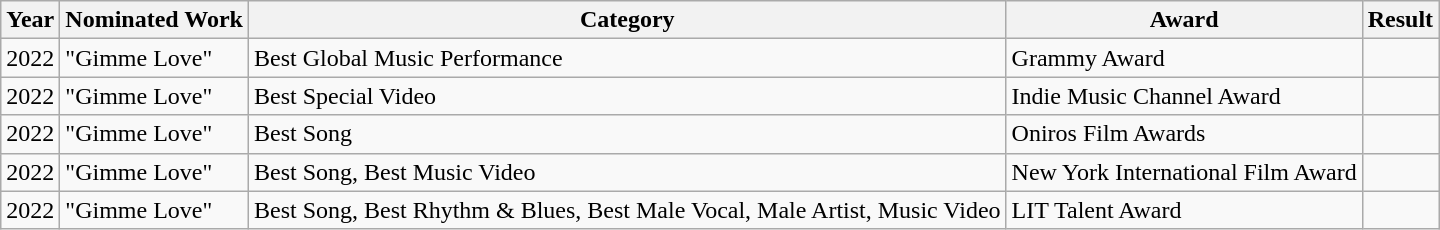<table class="wikitable sortable">
<tr>
<th>Year</th>
<th>Nominated Work</th>
<th>Category</th>
<th>Award</th>
<th>Result</th>
</tr>
<tr>
<td>2022</td>
<td>"Gimme Love"</td>
<td>Best Global Music Performance</td>
<td>Grammy Award</td>
<td></td>
</tr>
<tr>
<td>2022</td>
<td>"Gimme Love"</td>
<td>Best Special Video</td>
<td>Indie Music Channel Award</td>
<td></td>
</tr>
<tr>
<td>2022</td>
<td>"Gimme Love"</td>
<td>Best Song</td>
<td>Oniros Film Awards</td>
<td></td>
</tr>
<tr>
<td>2022</td>
<td>"Gimme Love"</td>
<td>Best Song, Best Music Video</td>
<td>New York International Film Award</td>
<td></td>
</tr>
<tr>
<td>2022</td>
<td>"Gimme Love"</td>
<td>Best Song, Best Rhythm & Blues, Best Male Vocal, Male Artist, Music Video</td>
<td>LIT Talent Award</td>
<td></td>
</tr>
</table>
